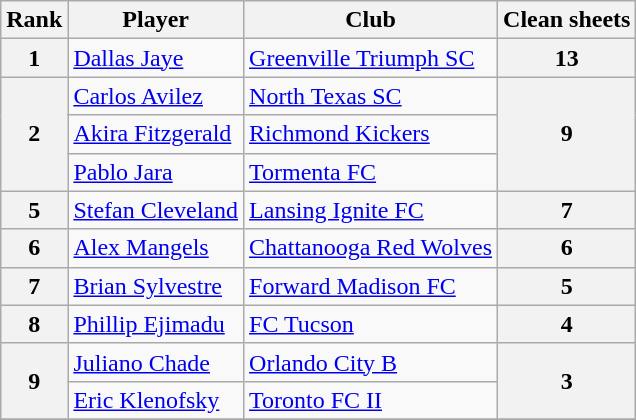<table class="wikitable">
<tr>
<th>Rank</th>
<th>Player</th>
<th>Club</th>
<th>Clean sheets</th>
</tr>
<tr>
<th>1</th>
<td> <a href='#'>Dallas Jaye</a></td>
<td><a href='#'>Greenville Triumph SC</a></td>
<th>13</th>
</tr>
<tr>
<th rowspan=3>2</th>
<td> <a href='#'>Carlos Avilez</a></td>
<td><a href='#'>North Texas SC</a></td>
<th rowspan=3>9</th>
</tr>
<tr>
<td> <a href='#'>Akira Fitzgerald</a></td>
<td><a href='#'>Richmond Kickers</a></td>
</tr>
<tr>
<td> <a href='#'>Pablo Jara</a></td>
<td><a href='#'>Tormenta FC</a></td>
</tr>
<tr>
<th>5</th>
<td> <a href='#'>Stefan Cleveland</a></td>
<td><a href='#'>Lansing Ignite FC</a></td>
<th>7</th>
</tr>
<tr>
<th>6</th>
<td> <a href='#'>Alex Mangels</a></td>
<td><a href='#'>Chattanooga Red Wolves</a></td>
<th>6</th>
</tr>
<tr>
<th>7</th>
<td> <a href='#'>Brian Sylvestre</a></td>
<td><a href='#'>Forward Madison FC</a></td>
<th>5</th>
</tr>
<tr>
<th>8</th>
<td> <a href='#'>Phillip Ejimadu</a></td>
<td><a href='#'>FC Tucson</a></td>
<th>4</th>
</tr>
<tr>
<th rowspan=2>9</th>
<td> <a href='#'>Juliano Chade</a></td>
<td><a href='#'>Orlando City B</a></td>
<th rowspan=2>3</th>
</tr>
<tr>
<td> <a href='#'>Eric Klenofsky</a></td>
<td><a href='#'>Toronto FC II</a></td>
</tr>
<tr>
</tr>
</table>
